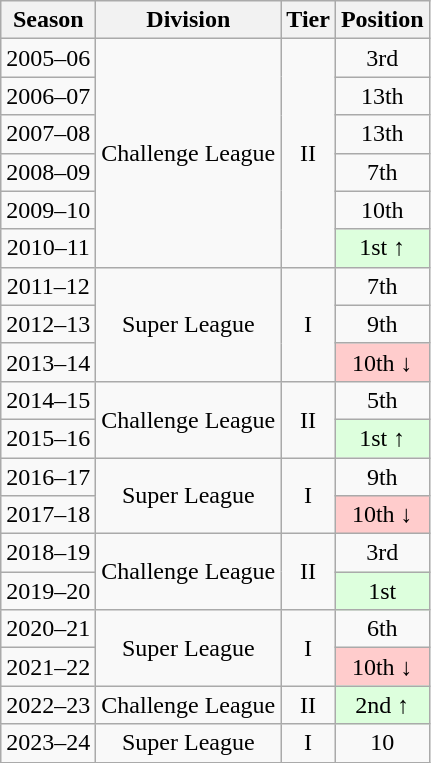<table class="wikitable">
<tr>
<th>Season</th>
<th>Division</th>
<th>Tier</th>
<th>Position</th>
</tr>
<tr align="center">
<td>2005–06</td>
<td rowspan=6>Challenge League</td>
<td rowspan=6>II</td>
<td>3rd</td>
</tr>
<tr align="center">
<td>2006–07</td>
<td>13th</td>
</tr>
<tr align="center">
<td>2007–08</td>
<td>13th</td>
</tr>
<tr align="center">
<td>2008–09</td>
<td>7th</td>
</tr>
<tr align="center">
<td>2009–10</td>
<td>10th</td>
</tr>
<tr align="center">
<td>2010–11</td>
<td style="background:#ddffdd">1st ↑</td>
</tr>
<tr align="center">
<td>2011–12</td>
<td rowspan=3>Super League</td>
<td rowspan=3>I</td>
<td>7th</td>
</tr>
<tr align="center">
<td>2012–13</td>
<td>9th</td>
</tr>
<tr align="center">
<td>2013–14</td>
<td style="background:#ffcccc">10th ↓</td>
</tr>
<tr align="center">
<td>2014–15</td>
<td rowspan=2>Challenge League</td>
<td rowspan=2>II</td>
<td>5th</td>
</tr>
<tr align="center">
<td>2015–16</td>
<td style="background:#ddffdd">1st ↑</td>
</tr>
<tr align="center">
<td>2016–17</td>
<td rowspan=2>Super League</td>
<td rowspan=2>I</td>
<td>9th</td>
</tr>
<tr align="center">
<td>2017–18</td>
<td style="background:#ffcccc">10th ↓</td>
</tr>
<tr align="center">
<td>2018–19</td>
<td rowspan=2>Challenge League</td>
<td rowspan=2>II</td>
<td>3rd</td>
</tr>
<tr align="center">
<td>2019–20</td>
<td style="background:#ddffdd">1st</td>
</tr>
<tr align="center">
<td>2020–21</td>
<td rowspan=2>Super League</td>
<td rowspan=2>I</td>
<td>6th</td>
</tr>
<tr align="center">
<td>2021–22</td>
<td style="background:#ffcccc">10th ↓</td>
</tr>
<tr align="center">
<td>2022–23</td>
<td>Challenge League</td>
<td>II</td>
<td style="background:#ddffdd">2nd ↑</td>
</tr>
<tr align="center">
<td>2023–24</td>
<td>Super League</td>
<td>I</td>
<td>10</td>
</tr>
</table>
